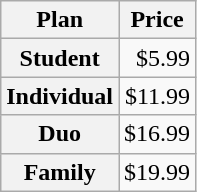<table class="wikitable" style="text-align: right;">
<tr>
<th scope="col">Plan</th>
<th scope="col">Price</th>
</tr>
<tr>
<th scope="row">Student</th>
<td>$5.99</td>
</tr>
<tr>
<th scope="row">Individual</th>
<td>$11.99</td>
</tr>
<tr>
<th scope="row">Duo</th>
<td>$16.99</td>
</tr>
<tr>
<th scope="row">Family</th>
<td>$19.99</td>
</tr>
</table>
